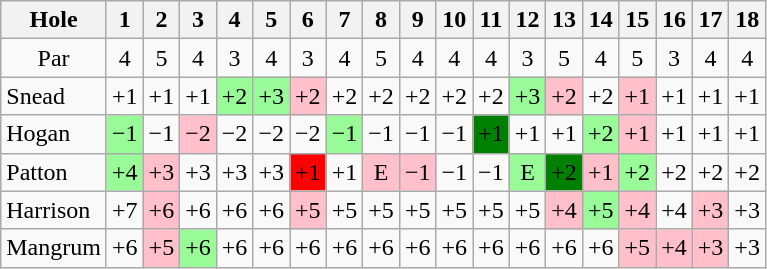<table class="wikitable" style="text-align:center">
<tr>
<th>Hole</th>
<th> 1 </th>
<th> 2 </th>
<th> 3 </th>
<th> 4 </th>
<th> 5 </th>
<th> 6 </th>
<th> 7 </th>
<th> 8 </th>
<th> 9 </th>
<th>10</th>
<th>11</th>
<th>12</th>
<th>13</th>
<th>14</th>
<th>15</th>
<th>16</th>
<th>17</th>
<th>18</th>
</tr>
<tr>
<td>Par</td>
<td>4</td>
<td>5</td>
<td>4</td>
<td>3</td>
<td>4</td>
<td>3</td>
<td>4</td>
<td>5</td>
<td>4</td>
<td>4</td>
<td>4</td>
<td>3</td>
<td>5</td>
<td>4</td>
<td>5</td>
<td>3</td>
<td>4</td>
<td>4</td>
</tr>
<tr>
<td align=left> Snead</td>
<td>+1</td>
<td>+1</td>
<td>+1</td>
<td style="background: PaleGreen;">+2</td>
<td style="background: PaleGreen;">+3</td>
<td style="background: Pink;">+2</td>
<td>+2</td>
<td>+2</td>
<td>+2</td>
<td>+2</td>
<td>+2</td>
<td style="background: PaleGreen;">+3</td>
<td style="background: Pink;">+2</td>
<td>+2</td>
<td style="background: Pink;">+1</td>
<td>+1</td>
<td>+1</td>
<td>+1</td>
</tr>
<tr>
<td align=left> Hogan</td>
<td style="background: PaleGreen;">−1</td>
<td>−1</td>
<td style="background: Pink;">−2</td>
<td>−2</td>
<td>−2</td>
<td>−2</td>
<td style="background: PaleGreen;">−1</td>
<td>−1</td>
<td>−1</td>
<td>−1</td>
<td style="background: Green;">+1</td>
<td>+1</td>
<td>+1</td>
<td style="background: PaleGreen;">+2</td>
<td style="background: Pink;">+1</td>
<td>+1</td>
<td>+1</td>
<td>+1</td>
</tr>
<tr>
<td align=left> Patton</td>
<td style="background: PaleGreen;">+4</td>
<td style="background: Pink;">+3</td>
<td>+3</td>
<td>+3</td>
<td>+3</td>
<td style="background: Red;">+1</td>
<td>+1</td>
<td style="background: Pink;">E</td>
<td style="background: Pink;">−1</td>
<td>−1</td>
<td>−1</td>
<td style="background: PaleGreen;">E</td>
<td style="background: Green;">+2</td>
<td style="background: Pink;">+1</td>
<td style="background: PaleGreen;">+2</td>
<td>+2</td>
<td>+2</td>
<td>+2</td>
</tr>
<tr>
<td align=left> Harrison</td>
<td>+7</td>
<td style="background: Pink;">+6</td>
<td>+6</td>
<td>+6</td>
<td>+6</td>
<td style="background: Pink;">+5</td>
<td>+5</td>
<td>+5</td>
<td>+5</td>
<td>+5</td>
<td>+5</td>
<td>+5</td>
<td style="background: Pink;">+4</td>
<td style="background: PaleGreen;">+5</td>
<td style="background: Pink;">+4</td>
<td>+4</td>
<td style="background: Pink;">+3</td>
<td>+3</td>
</tr>
<tr>
<td align=left> Mangrum</td>
<td>+6</td>
<td style="background: Pink;">+5</td>
<td style="background: PaleGreen;">+6</td>
<td>+6</td>
<td>+6</td>
<td>+6</td>
<td>+6</td>
<td>+6</td>
<td>+6</td>
<td>+6</td>
<td>+6</td>
<td>+6</td>
<td>+6</td>
<td>+6</td>
<td style="background: Pink;">+5</td>
<td style="background: Pink;">+4</td>
<td style="background: Pink;">+3</td>
<td>+3</td>
</tr>
</table>
